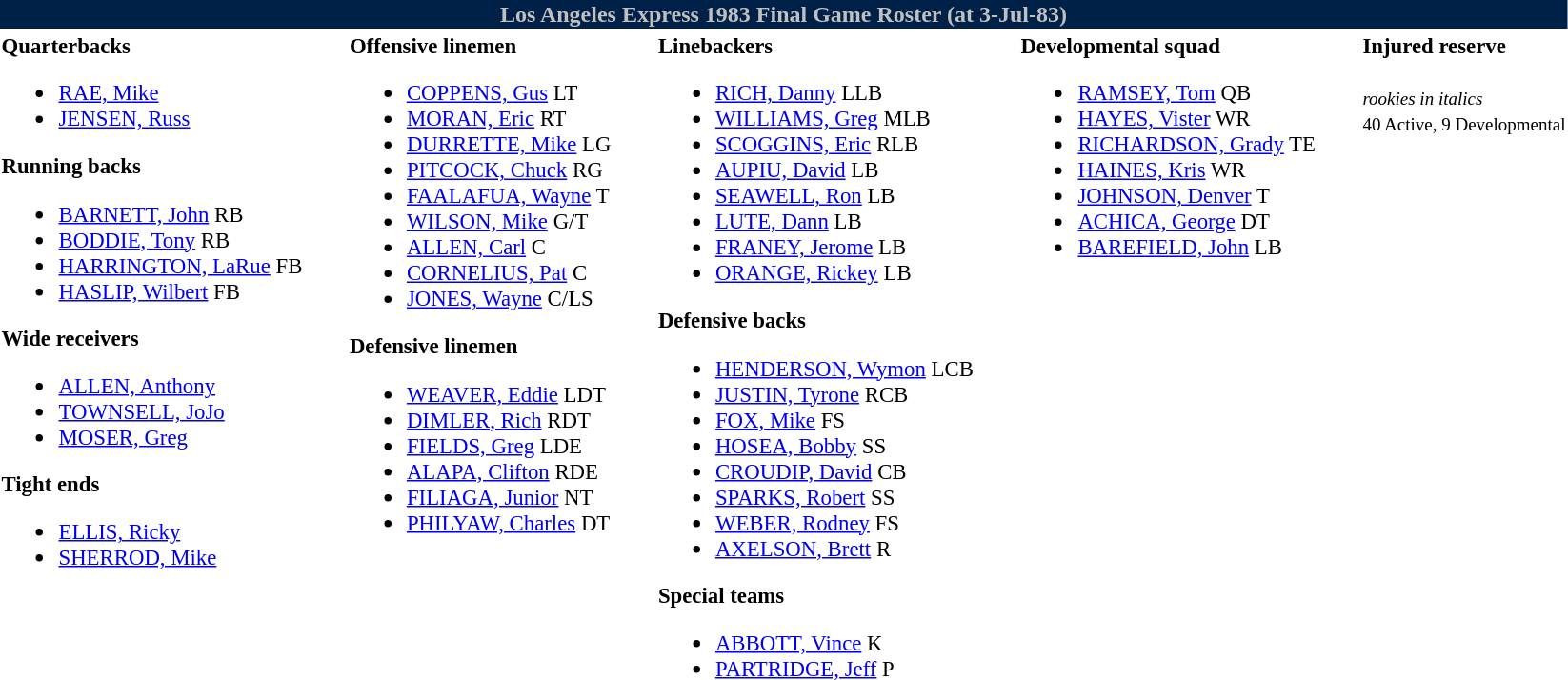<table class="toccolours" style="text-align: left;">
<tr>
<th colspan="9" style="background:#002147; color:silver; text-align:center;">Los Angeles Express 1983 Final Game Roster (at 3-Jul-83)</th>
</tr>
<tr>
<td style="font-size:95%; vertical-align:top;"><strong>Quarterbacks</strong><br><ul><li> <a href='#'>RAE, Mike</a></li><li> <a href='#'>JENSEN, Russ</a></li></ul><strong>Running backs</strong><ul><li> <a href='#'>BARNETT, John</a> RB</li><li> <a href='#'>BODDIE, Tony</a> RB</li><li> <a href='#'>HARRINGTON, LaRue</a> FB</li><li> <a href='#'>HASLIP, Wilbert</a> FB</li></ul><strong>Wide receivers</strong><ul><li> <a href='#'>ALLEN, Anthony</a></li><li> <a href='#'>TOWNSELL, JoJo</a></li><li> <a href='#'>MOSER, Greg</a></li></ul><strong>Tight ends</strong><ul><li> <a href='#'>ELLIS, Ricky</a></li><li> <a href='#'>SHERROD, Mike</a></li></ul></td>
<td style="width: 25px;"></td>
<td style="font-size:95%; vertical-align:top;"><strong>Offensive linemen</strong><br><ul><li> <a href='#'>COPPENS, Gus</a> LT</li><li> <a href='#'>MORAN, Eric</a> RT</li><li> <a href='#'>DURRETTE, Mike</a> LG</li><li> <a href='#'>PITCOCK, Chuck</a> RG</li><li> <a href='#'>FAALAFUA, Wayne</a> T</li><li> <a href='#'>WILSON, Mike</a> G/T</li><li> <a href='#'>ALLEN, Carl</a> C</li><li> <a href='#'>CORNELIUS, Pat</a> C</li><li> <a href='#'>JONES, Wayne</a> C/LS</li></ul><strong>Defensive linemen</strong><ul><li> <a href='#'>WEAVER, Eddie</a> LDT</li><li> <a href='#'>DIMLER, Rich</a> RDT</li><li> <a href='#'>FIELDS, Greg</a> LDE</li><li> <a href='#'>ALAPA, Clifton</a> RDE</li><li> <a href='#'>FILIAGA, Junior</a> NT</li><li> <a href='#'>PHILYAW, Charles</a> DT</li></ul></td>
<td style="width: 25px;"></td>
<td style="font-size:95%; vertical-align:top;"><strong>Linebackers</strong><br><ul><li> <a href='#'>RICH, Danny</a> LLB</li><li> <a href='#'>WILLIAMS, Greg</a> MLB</li><li> <a href='#'>SCOGGINS, Eric</a> RLB</li><li> <a href='#'>AUPIU, David</a> LB</li><li> <a href='#'>SEAWELL, Ron</a> LB</li><li> <a href='#'>LUTE, Dann</a> LB</li><li> <a href='#'>FRANEY, Jerome</a> LB</li><li> <a href='#'>ORANGE, Rickey</a> LB</li></ul><strong>Defensive backs</strong><ul><li> <a href='#'>HENDERSON, Wymon</a> LCB</li><li> <a href='#'>JUSTIN, Tyrone</a> RCB</li><li> <a href='#'>FOX, Mike</a> FS</li><li> <a href='#'>HOSEA, Bobby</a> SS</li><li> <a href='#'>CROUDIP, David</a> CB</li><li> <a href='#'>SPARKS, Robert</a> SS</li><li> <a href='#'>WEBER, Rodney</a> FS</li><li> <a href='#'>AXELSON, Brett</a> R</li></ul><strong>Special teams</strong><ul><li> <a href='#'>ABBOTT, Vince</a> K</li><li> <a href='#'>PARTRIDGE, Jeff</a> P</li></ul></td>
<td style="width: 25px;"></td>
<td style="font-size:95%; vertical-align:top;"><strong>Developmental squad</strong><br><ul><li> <a href='#'>RAMSEY, Tom</a> QB</li><li> <a href='#'>HAYES, Vister</a> WR</li><li> <a href='#'>RICHARDSON, Grady</a> TE</li><li> <a href='#'>HAINES, Kris</a> WR</li><li> <a href='#'>JOHNSON, Denver</a> T</li><li> <a href='#'>ACHICA, George</a> DT</li><li> <a href='#'>BAREFIELD, John</a> LB</li></ul></td>
<td style="width: 25px;"></td>
<td style="font-size:95%; vertical-align:top;"><strong>Injured reserve</strong><br><br>
<small><em>rookies in italics</em></small><br>
<small>40 Active, 9 Developmental</small></td>
</tr>
</table>
